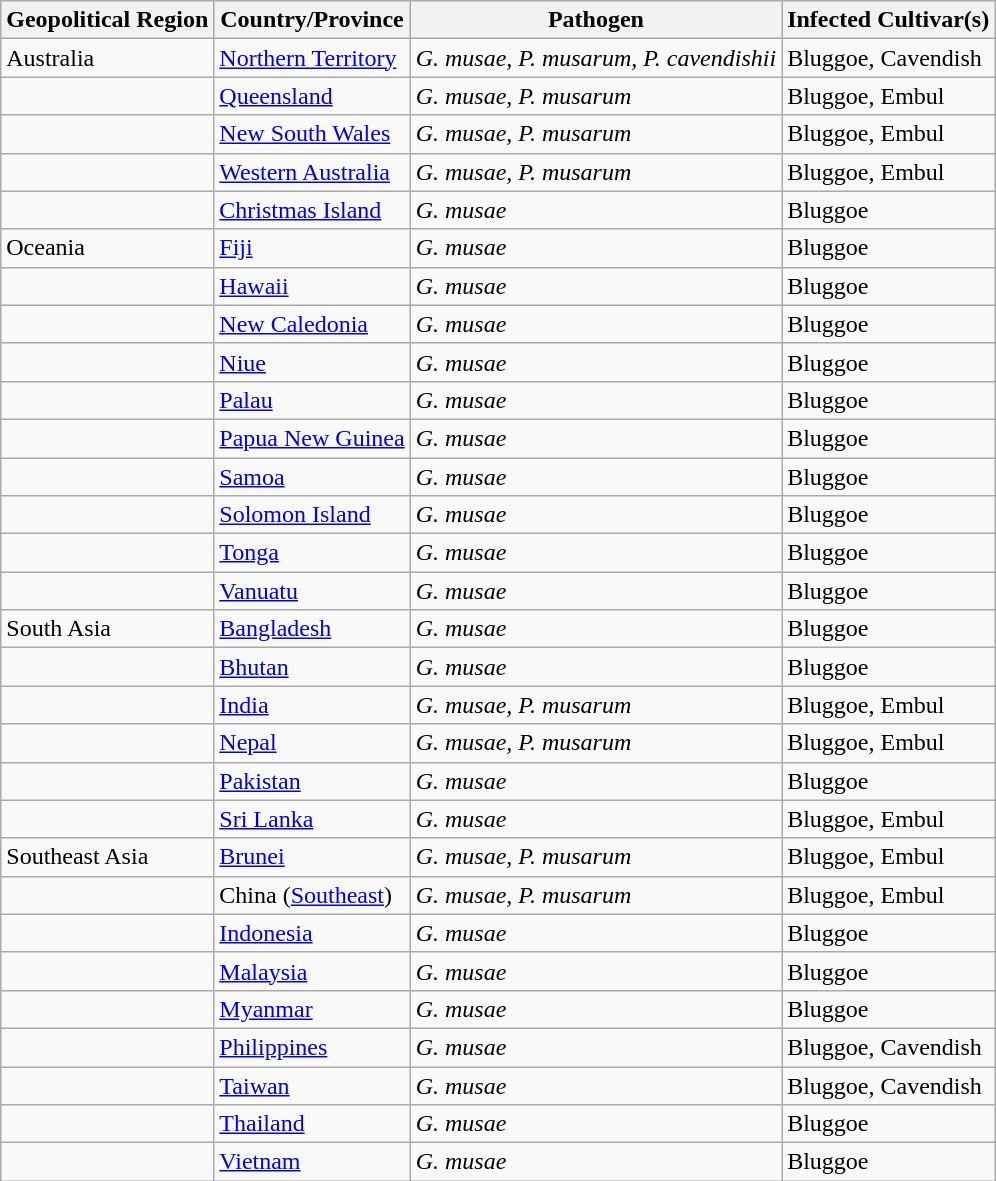<table class="wikitable">
<tr>
<th>Geopolitical Region</th>
<th>Country/Province</th>
<th>Pathogen</th>
<th>Infected Cultivar(s)</th>
</tr>
<tr>
<td>Australia</td>
<td><a href='#'>Northern Territory</a></td>
<td><em>G. musae, P. musarum, P. cavendishii</em></td>
<td>Bluggoe, Cavendish</td>
</tr>
<tr>
<td></td>
<td><a href='#'>Queensland</a></td>
<td><em>G. musae, P. musarum</em></td>
<td>Bluggoe, Embul</td>
</tr>
<tr>
<td></td>
<td><a href='#'>New South Wales</a></td>
<td><em>G. musae, P. musarum</em></td>
<td>Bluggoe, Embul</td>
</tr>
<tr>
<td></td>
<td><a href='#'>Western Australia</a></td>
<td><em>G. musae, P. musarum</em></td>
<td>Bluggoe, Embul</td>
</tr>
<tr>
<td></td>
<td><a href='#'>Christmas Island</a></td>
<td><em>G. musae</em></td>
<td>Bluggoe</td>
</tr>
<tr>
<td>Oceania</td>
<td><a href='#'>Fiji</a></td>
<td><em>G. musae</em></td>
<td>Bluggoe</td>
</tr>
<tr>
<td></td>
<td><a href='#'>Hawaii</a></td>
<td><em>G. musae</em></td>
<td>Bluggoe</td>
</tr>
<tr>
<td></td>
<td><a href='#'>New Caledonia</a></td>
<td><em>G. musae</em></td>
<td>Bluggoe</td>
</tr>
<tr>
<td></td>
<td><a href='#'>Niue</a></td>
<td><em>G. musae</em></td>
<td>Bluggoe</td>
</tr>
<tr>
<td></td>
<td><a href='#'>Palau</a></td>
<td><em>G. musae</em></td>
<td>Bluggoe</td>
</tr>
<tr>
<td></td>
<td><a href='#'>Papua New Guinea</a></td>
<td><em>G. musae</em></td>
<td>Bluggoe</td>
</tr>
<tr>
<td></td>
<td><a href='#'>Samoa</a></td>
<td><em>G. musae</em></td>
<td>Bluggoe</td>
</tr>
<tr>
<td></td>
<td><a href='#'>Solomon Island</a></td>
<td><em>G. musae</em></td>
<td>Bluggoe</td>
</tr>
<tr>
<td></td>
<td><a href='#'>Tonga</a></td>
<td><em>G. musae</em></td>
<td>Bluggoe</td>
</tr>
<tr>
<td></td>
<td><a href='#'>Vanuatu</a></td>
<td><em>G. musae</em></td>
<td>Bluggoe</td>
</tr>
<tr>
<td>South Asia</td>
<td><a href='#'>Bangladesh</a></td>
<td><em>G. musae</em></td>
<td>Bluggoe</td>
</tr>
<tr>
<td></td>
<td><a href='#'>Bhutan</a></td>
<td><em>G. musae</em></td>
<td>Bluggoe</td>
</tr>
<tr>
<td></td>
<td><a href='#'>India</a></td>
<td><em>G. musae, P. musarum</em></td>
<td>Bluggoe, Embul</td>
</tr>
<tr>
<td></td>
<td><a href='#'>Nepal</a></td>
<td><em>G. musae, P. musarum</em></td>
<td>Bluggoe, Embul</td>
</tr>
<tr>
<td></td>
<td><a href='#'>Pakistan</a></td>
<td><em>G. musae</em></td>
<td>Bluggoe</td>
</tr>
<tr>
<td></td>
<td><a href='#'>Sri Lanka</a></td>
<td><em>G. musae</em></td>
<td>Bluggoe, Embul</td>
</tr>
<tr>
<td>Southeast Asia</td>
<td><a href='#'>Brunei</a></td>
<td><em>G. musae, P. musarum</em></td>
<td>Bluggoe, Embul</td>
</tr>
<tr>
<td></td>
<td>China (<a href='#'>Southeast</a>)</td>
<td><em>G. musae, P. musarum</em></td>
<td>Bluggoe, Embul</td>
</tr>
<tr>
<td></td>
<td><a href='#'>Indonesia</a></td>
<td><em>G. musae</em></td>
<td>Bluggoe</td>
</tr>
<tr>
<td></td>
<td><a href='#'>Malaysia</a></td>
<td><em>G. musae</em></td>
<td>Bluggoe</td>
</tr>
<tr>
<td></td>
<td><a href='#'>Myanmar</a></td>
<td><em>G. musae</em></td>
<td>Bluggoe</td>
</tr>
<tr>
<td></td>
<td><a href='#'>Philippines</a></td>
<td><em>G. musae</em></td>
<td>Bluggoe, Cavendish</td>
</tr>
<tr>
<td></td>
<td><a href='#'>Taiwan</a></td>
<td><em>G. musae</em></td>
<td>Bluggoe, Cavendish</td>
</tr>
<tr>
<td></td>
<td><a href='#'>Thailand</a></td>
<td><em>G. musae</em></td>
<td>Bluggoe</td>
</tr>
<tr>
<td></td>
<td><a href='#'>Vietnam</a></td>
<td><em>G. musae</em></td>
<td>Bluggoe</td>
</tr>
</table>
